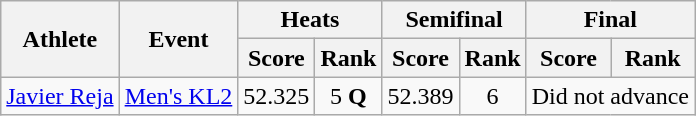<table class=wikitable>
<tr>
<th rowspan="2">Athlete</th>
<th rowspan="2">Event</th>
<th colspan="2">Heats</th>
<th colspan="2">Semifinal</th>
<th colspan="2">Final</th>
</tr>
<tr>
<th>Score</th>
<th>Rank</th>
<th>Score</th>
<th>Rank</th>
<th>Score</th>
<th>Rank</th>
</tr>
<tr align=center>
<td><a href='#'>Javier Reja</a></td>
<td><a href='#'>Men's KL2</a></td>
<td>52.325</td>
<td>5 <strong>Q</strong></td>
<td>52.389</td>
<td>6</td>
<td colspan=2>Did not advance</td>
</tr>
</table>
